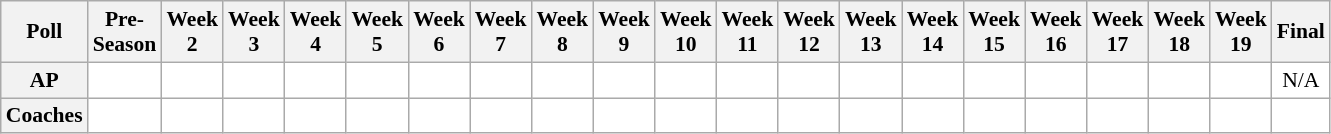<table class="wikitable" style="white-space:nowrap;font-size:90%">
<tr>
<th>Poll</th>
<th>Pre-<br>Season</th>
<th>Week<br>2</th>
<th>Week<br>3</th>
<th>Week<br>4</th>
<th>Week<br>5</th>
<th>Week<br>6</th>
<th>Week<br>7</th>
<th>Week<br>8</th>
<th>Week<br>9</th>
<th>Week<br>10</th>
<th>Week<br>11</th>
<th>Week<br>12</th>
<th>Week<br>13</th>
<th>Week<br>14</th>
<th>Week<br>15</th>
<th>Week<br>16</th>
<th>Week<br>17</th>
<th>Week<br>18</th>
<th>Week<br>19</th>
<th>Final</th>
</tr>
<tr style="text-align:center;">
<th>AP</th>
<td style="background:#FFF;"></td>
<td style="background:#FFF;"></td>
<td style="background:#FFF;"></td>
<td style="background:#FFF;"></td>
<td style="background:#FFF;"></td>
<td style="background:#FFF;"></td>
<td style="background:#FFF;"></td>
<td style="background:#FFF;"></td>
<td style="background:#FFF;"></td>
<td style="background:#FFF;"></td>
<td style="background:#FFF;"></td>
<td style="background:#FFF;"></td>
<td style="background:#FFF;"></td>
<td style="background:#FFF;"></td>
<td style="background:#FFF;"></td>
<td style="background:#FFF;"></td>
<td style="background:#FFF;"></td>
<td style="background:#FFF;"></td>
<td style="background:#FFF;"></td>
<td style="background:#FFF;">N/A</td>
</tr>
<tr style="text-align:center;">
<th>Coaches</th>
<td style="background:#FFF;"></td>
<td style="background:#FFF;"></td>
<td style="background:#FFF;"></td>
<td style="background:#FFF;"></td>
<td style="background:#FFF;"></td>
<td style="background:#FFF;"></td>
<td style="background:#FFF;"></td>
<td style="background:#FFF;"></td>
<td style="background:#FFF;"></td>
<td style="background:#FFF;"></td>
<td style="background:#FFF;"></td>
<td style="background:#FFF;"></td>
<td style="background:#FFF;"></td>
<td style="background:#FFF;"></td>
<td style="background:#FFF;"></td>
<td style="background:#FFF;"></td>
<td style="background:#FFF;"></td>
<td style="background:#FFF;"></td>
<td style="background:#FFF;"></td>
<td style="background:#FFF;"></td>
</tr>
</table>
